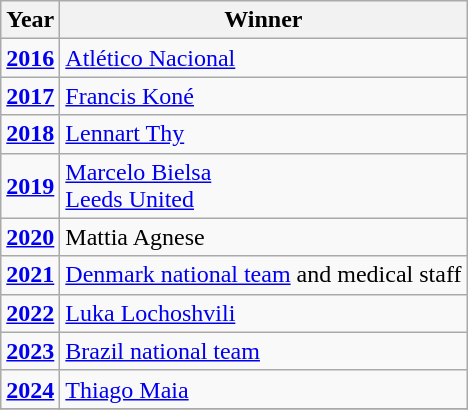<table class="wikitable">
<tr>
<th>Year</th>
<th>Winner</th>
</tr>
<tr>
<td align="center"><strong><a href='#'>2016</a></strong></td>
<td> <a href='#'>Atlético Nacional</a></td>
</tr>
<tr>
<td align="center"><strong><a href='#'>2017</a></strong></td>
<td> <a href='#'>Francis Koné</a></td>
</tr>
<tr>
<td align="center"><strong><a href='#'>2018</a></strong></td>
<td> <a href='#'>Lennart Thy</a></td>
</tr>
<tr>
<td align="center"><strong><a href='#'>2019</a></strong></td>
<td> <a href='#'>Marcelo Bielsa</a><br> <a href='#'>Leeds United</a></td>
</tr>
<tr>
<td align="center"><strong><a href='#'>2020</a></strong></td>
<td> Mattia Agnese</td>
</tr>
<tr>
<td align="center"><strong><a href='#'>2021</a></strong></td>
<td> <a href='#'>Denmark national team</a> and medical staff</td>
</tr>
<tr>
<td align="center"><strong><a href='#'>2022</a></strong></td>
<td> <a href='#'>Luka Lochoshvili</a></td>
</tr>
<tr>
<td align="center"><strong><a href='#'>2023</a></strong></td>
<td> <a href='#'>Brazil national team</a></td>
</tr>
<tr>
<td align="center"><strong><a href='#'>2024</a></strong></td>
<td> <a href='#'>Thiago Maia</a></td>
</tr>
<tr>
</tr>
</table>
